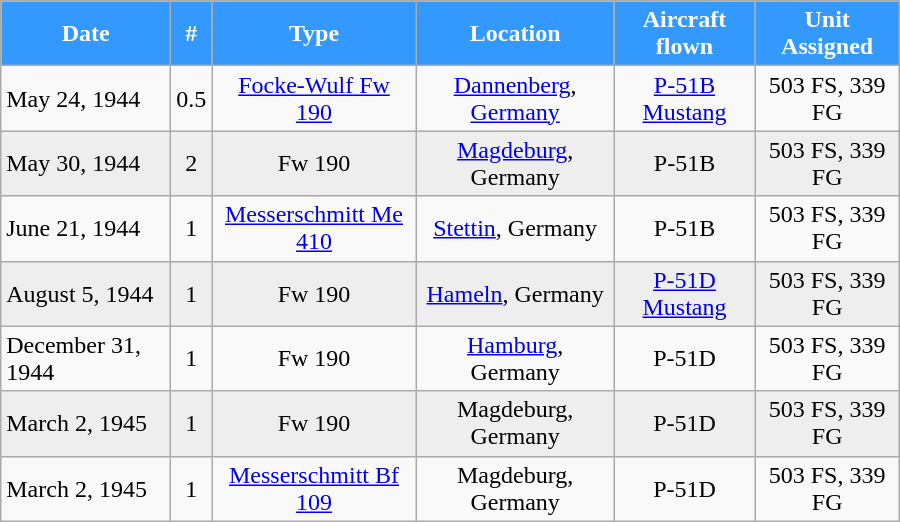<table class="wikitable" style="margin:auto; width:600px;">
<tr style="color:white;">
<th style="background:#39f;">Date</th>
<th style="background:#39f;">#</th>
<th style="background:#39f;">Type</th>
<th style="background:#39f;">Location</th>
<th style="background:#39f;">Aircraft flown</th>
<th style="background:#39f;">Unit Assigned</th>
</tr>
<tr>
<td>May 24, 1944</td>
<td align=center>0.5</td>
<td align=center><a href='#'>Focke-Wulf Fw 190</a></td>
<td align=center><a href='#'>Dannenberg</a>, <a href='#'>Germany</a></td>
<td align=center><a href='#'>P-51B Mustang</a></td>
<td align=center>503 FS, 339 FG</td>
</tr>
<tr style="background: #eeeeee;">
<td>May 30, 1944</td>
<td align=center>2</td>
<td align=center>Fw 190</td>
<td align=center><a href='#'>Magdeburg</a>, Germany</td>
<td align=center>P-51B</td>
<td align=center>503 FS, 339 FG</td>
</tr>
<tr>
<td>June 21, 1944</td>
<td align=center>1</td>
<td align=center><a href='#'>Messerschmitt Me 410</a></td>
<td align=center><a href='#'>Stettin</a>, Germany</td>
<td align=center>P-51B</td>
<td align=center>503 FS, 339 FG</td>
</tr>
<tr style="background: #eeeeee;">
<td>August 5, 1944</td>
<td align=center>1</td>
<td align=center>Fw 190</td>
<td align=center><a href='#'>Hameln</a>, Germany</td>
<td align=center><a href='#'>P-51D Mustang</a></td>
<td align=center>503 FS, 339 FG</td>
</tr>
<tr>
<td>December 31, 1944</td>
<td align=center>1</td>
<td align=center>Fw 190</td>
<td align=center><a href='#'>Hamburg</a>, Germany</td>
<td align=center>P-51D</td>
<td align=center>503 FS, 339 FG</td>
</tr>
<tr style="background: #eeeeee;">
<td>March 2, 1945</td>
<td align=center>1</td>
<td align=center>Fw 190</td>
<td align=center>Magdeburg, Germany</td>
<td align=center>P-51D</td>
<td align=center>503 FS, 339 FG</td>
</tr>
<tr>
<td>March 2, 1945</td>
<td align=center>1</td>
<td align=center><a href='#'>Messerschmitt Bf 109</a></td>
<td align=center>Magdeburg, Germany</td>
<td align=center>P-51D</td>
<td align=center>503 FS, 339 FG</td>
</tr>
</table>
